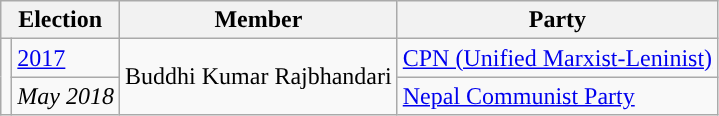<table class="wikitable">
<tr>
<th colspan="2">Election</th>
<th>Member</th>
<th>Party</th>
</tr>
<tr>
<td rowspan="2" style="background-color:"></td>
<td><a href='#'>2017</a></td>
<td rowspan="2">Buddhi Kumar Rajbhandari</td>
<td><a href='#'>CPN (Unified Marxist-Leninist)</a></td>
</tr>
<tr>
<td><em>May 2018</em></td>
<td><a href='#'>Nepal Communist Party</a></td>
</tr>
</table>
